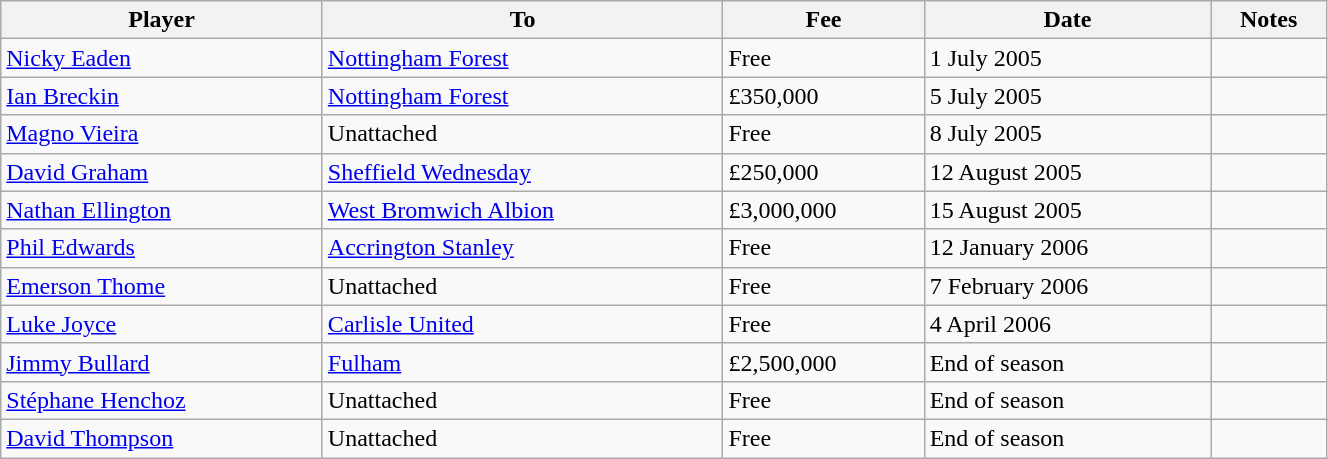<table class="wikitable" style="text-align:center; width:70%; text-align:left">
<tr>
<th>Player</th>
<th>To</th>
<th>Fee</th>
<th>Date</th>
<th>Notes</th>
</tr>
<tr --->
<td> <a href='#'>Nicky Eaden</a></td>
<td> <a href='#'>Nottingham Forest</a></td>
<td>Free</td>
<td>1 July 2005</td>
<td align="center"></td>
</tr>
<tr --->
<td> <a href='#'>Ian Breckin</a></td>
<td> <a href='#'>Nottingham Forest</a></td>
<td>£350,000</td>
<td>5 July 2005</td>
<td align="center"></td>
</tr>
<tr --->
<td> <a href='#'>Magno Vieira</a></td>
<td>Unattached</td>
<td>Free</td>
<td>8 July 2005</td>
<td align="center"></td>
</tr>
<tr --->
<td> <a href='#'>David Graham</a></td>
<td> <a href='#'>Sheffield Wednesday</a></td>
<td>£250,000</td>
<td>12 August 2005</td>
<td align="center"></td>
</tr>
<tr --->
<td> <a href='#'>Nathan Ellington</a></td>
<td> <a href='#'>West Bromwich Albion</a></td>
<td>£3,000,000</td>
<td>15 August 2005</td>
<td align="center"></td>
</tr>
<tr --->
<td> <a href='#'>Phil Edwards</a></td>
<td> <a href='#'>Accrington Stanley</a></td>
<td>Free</td>
<td>12 January 2006</td>
<td align="center"></td>
</tr>
<tr --->
<td> <a href='#'>Emerson Thome</a></td>
<td>Unattached</td>
<td>Free</td>
<td>7 February 2006</td>
<td align="center"></td>
</tr>
<tr --->
<td> <a href='#'>Luke Joyce</a></td>
<td> <a href='#'>Carlisle United</a></td>
<td>Free</td>
<td>4 April 2006</td>
<td align="center"></td>
</tr>
<tr --->
<td> <a href='#'>Jimmy Bullard</a></td>
<td> <a href='#'>Fulham</a></td>
<td>£2,500,000</td>
<td>End of season</td>
<td align="center"></td>
</tr>
<tr --->
<td> <a href='#'>Stéphane Henchoz</a></td>
<td>Unattached</td>
<td>Free</td>
<td>End of season</td>
<td align="center"></td>
</tr>
<tr --->
<td> <a href='#'>David Thompson</a></td>
<td>Unattached</td>
<td>Free</td>
<td>End of season</td>
<td align="center"></td>
</tr>
</table>
